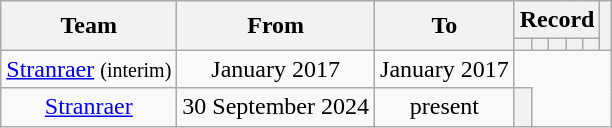<table class=wikitable style="text-align: center">
<tr>
<th rowspan=2>Team</th>
<th rowspan=2>From</th>
<th rowspan=2>To</th>
<th colspan=5>Record</th>
<th rowspan=2></th>
</tr>
<tr>
<th></th>
<th></th>
<th></th>
<th></th>
<th></th>
</tr>
<tr>
<td align=centre><a href='#'>Stranraer</a> <small>(interim)</small></td>
<td align=centre>January 2017</td>
<td align=centre>January 2017<br></td>
</tr>
<tr>
<td align=centre><a href='#'>Stranraer</a></td>
<td align=centre>30 September 2024</td>
<td align=centre>present<br></td>
<th></th>
</tr>
</table>
